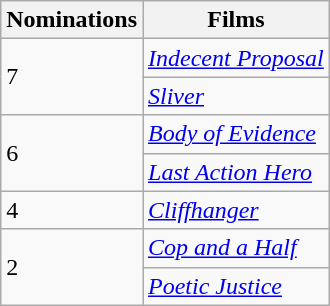<table class="wikitable">
<tr>
<th>Nominations</th>
<th>Films</th>
</tr>
<tr>
<td rowspan="2">7</td>
<td><em><a href='#'>Indecent Proposal</a></em></td>
</tr>
<tr>
<td><a href='#'><em>Sliver</em></a></td>
</tr>
<tr>
<td rowspan="2">6</td>
<td><a href='#'><em>Body of Evidence</em></a></td>
</tr>
<tr>
<td><em><a href='#'>Last Action Hero</a></em></td>
</tr>
<tr>
<td>4</td>
<td><a href='#'><em>Cliffhanger</em></a></td>
</tr>
<tr>
<td rowspan="2">2</td>
<td><em><a href='#'>Cop and a Half</a></em></td>
</tr>
<tr>
<td><a href='#'><em>Poetic Justice</em></a></td>
</tr>
</table>
